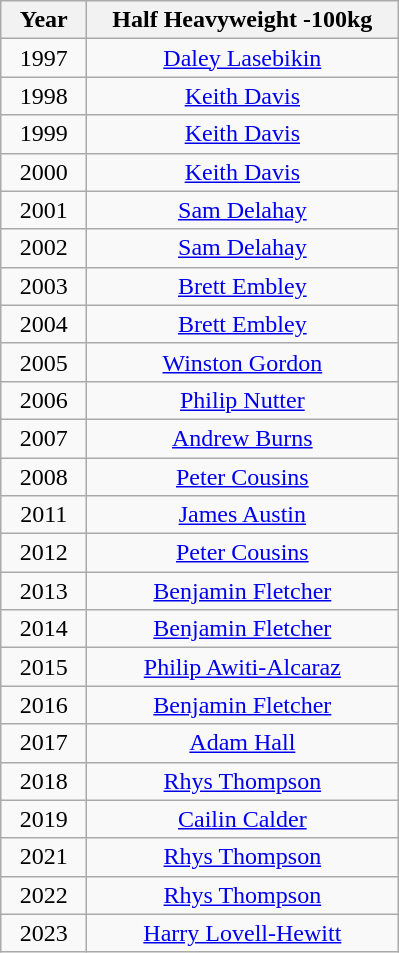<table class="wikitable" style="text-align:center">
<tr>
<th width=50>Year</th>
<th width=200>Half Heavyweight -100kg</th>
</tr>
<tr>
<td>1997</td>
<td><a href='#'>Daley Lasebikin</a></td>
</tr>
<tr>
<td>1998</td>
<td><a href='#'>Keith Davis</a></td>
</tr>
<tr>
<td>1999</td>
<td><a href='#'>Keith Davis</a></td>
</tr>
<tr>
<td>2000</td>
<td><a href='#'>Keith Davis</a></td>
</tr>
<tr>
<td>2001</td>
<td><a href='#'>Sam Delahay</a></td>
</tr>
<tr>
<td>2002</td>
<td><a href='#'>Sam Delahay</a></td>
</tr>
<tr>
<td>2003</td>
<td><a href='#'>Brett Embley</a></td>
</tr>
<tr>
<td>2004</td>
<td><a href='#'>Brett Embley</a></td>
</tr>
<tr>
<td>2005</td>
<td><a href='#'>Winston Gordon</a></td>
</tr>
<tr>
<td>2006</td>
<td><a href='#'>Philip Nutter</a></td>
</tr>
<tr>
<td>2007</td>
<td><a href='#'>Andrew Burns</a></td>
</tr>
<tr>
<td>2008</td>
<td><a href='#'>Peter Cousins</a></td>
</tr>
<tr>
<td>2011</td>
<td><a href='#'>James Austin</a></td>
</tr>
<tr>
<td>2012</td>
<td><a href='#'>Peter Cousins</a></td>
</tr>
<tr>
<td>2013</td>
<td><a href='#'>Benjamin Fletcher</a></td>
</tr>
<tr>
<td>2014</td>
<td><a href='#'>Benjamin Fletcher</a></td>
</tr>
<tr>
<td>2015</td>
<td><a href='#'>Philip Awiti-Alcaraz</a></td>
</tr>
<tr>
<td>2016</td>
<td><a href='#'>Benjamin Fletcher</a></td>
</tr>
<tr>
<td>2017</td>
<td><a href='#'>Adam Hall</a></td>
</tr>
<tr>
<td>2018</td>
<td><a href='#'>Rhys Thompson</a></td>
</tr>
<tr>
<td>2019</td>
<td><a href='#'>Cailin Calder</a></td>
</tr>
<tr>
<td>2021</td>
<td><a href='#'>Rhys Thompson</a></td>
</tr>
<tr>
<td>2022</td>
<td><a href='#'>Rhys Thompson</a></td>
</tr>
<tr>
<td>2023</td>
<td><a href='#'>Harry Lovell-Hewitt</a></td>
</tr>
</table>
